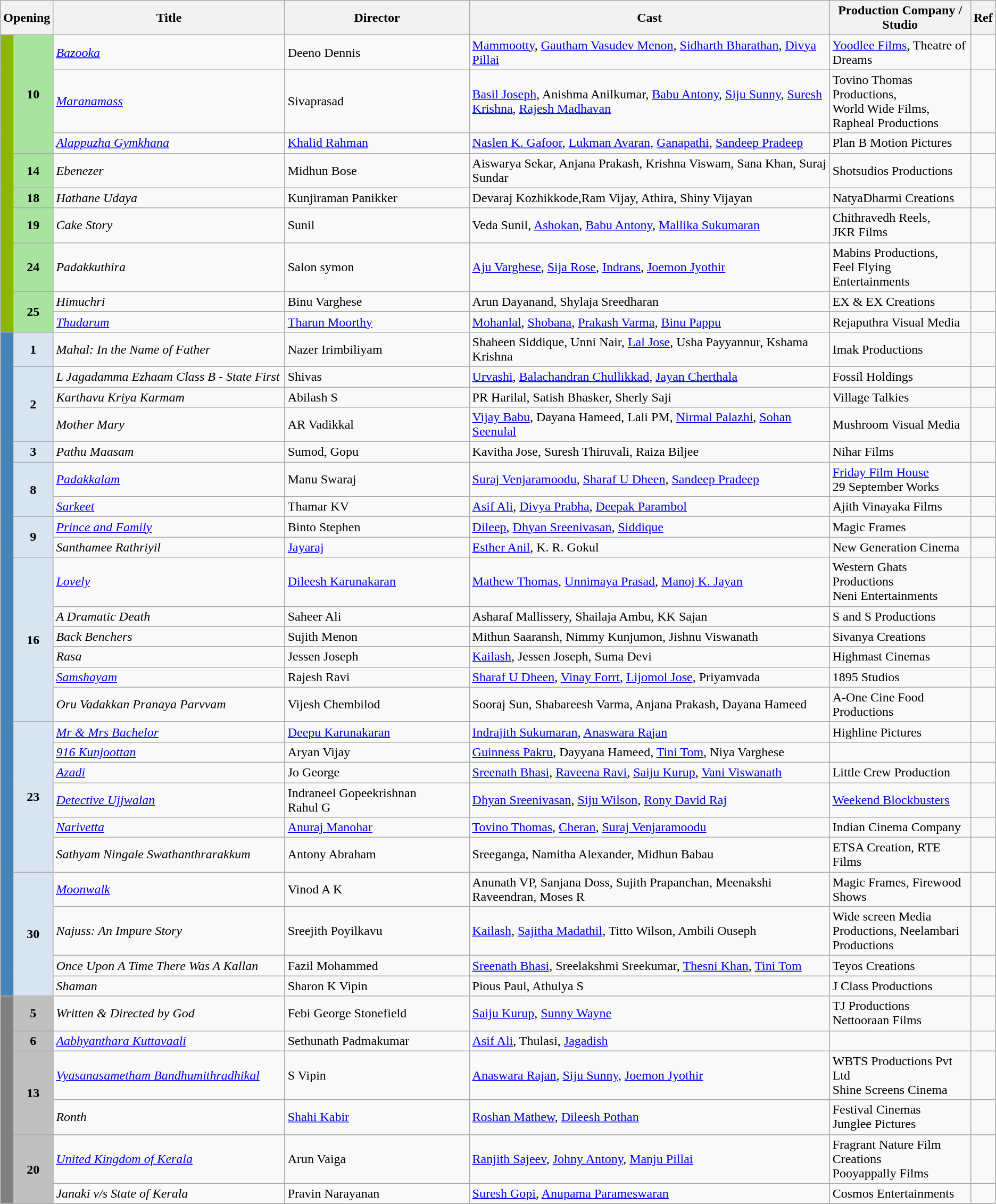<table class="wikitable sortable">
<tr>
<th colspan="2" class="unsortable">Opening</th>
<th style="width:25%;">Title</th>
<th style="width:20%;">Director</th>
<th style="width:40%;">Cast</th>
<th style="width:25%;">Production Company / Studio</th>
<th style="width:15%;">Ref</th>
</tr>
<tr>
<td rowspan="9" style="text-align:center; background:#8DB600; textcolor:#000;"><strong></strong></td>
<td rowspan="3" style="text-align:center; background:#A8E4A0;"><strong>10</strong></td>
<td><em><a href='#'>Bazooka</a></em></td>
<td>Deeno Dennis</td>
<td><a href='#'>Mammootty</a>, <a href='#'>Gautham Vasudev Menon</a>, <a href='#'>Sidharth Bharathan</a>, <a href='#'>Divya Pillai</a></td>
<td><a href='#'>Yoodlee Films</a>, Theatre of Dreams</td>
<td></td>
</tr>
<tr>
<td><em><a href='#'>Maranamass</a></em></td>
<td>Sivaprasad</td>
<td><a href='#'>Basil Joseph</a>, Anishma Anilkumar, <a href='#'>Babu Antony</a>, <a href='#'>Siju Sunny</a>, <a href='#'>Suresh Krishna</a>, <a href='#'>Rajesh Madhavan</a></td>
<td>Tovino Thomas Productions,<br>World Wide Films, <br> Rapheal Productions</td>
<td></td>
</tr>
<tr>
<td><em><a href='#'>Alappuzha Gymkhana</a></em></td>
<td><a href='#'>Khalid Rahman</a></td>
<td><a href='#'>Naslen K. Gafoor</a>, <a href='#'>Lukman Avaran</a>, <a href='#'>Ganapathi</a>, <a href='#'>Sandeep Pradeep</a></td>
<td>Plan B Motion Pictures</td>
<td></td>
</tr>
<tr>
<td rowspan="1" style="text-align:center; background:#A8E4A0;"><strong>14</strong></td>
<td><em>Ebenezer</em></td>
<td>Midhun Bose</td>
<td>Aiswarya Sekar, Anjana Prakash, Krishna Viswam, Sana Khan, Suraj Sundar</td>
<td>Shotsudios Productions</td>
<td></td>
</tr>
<tr>
<td style="text-align:center; background:#A8E4A0;"><strong>18</strong></td>
<td><em>Hathane Udaya</em></td>
<td>Kunjiraman Panikker</td>
<td>Devaraj Kozhikkode,Ram Vijay, Athira, Shiny Vijayan</td>
<td>NatyaDharmi Creations</td>
<td></td>
</tr>
<tr>
<td style="text-align:center; background:#A8E4A0;"><strong>19</strong></td>
<td><em>Cake Story</em></td>
<td>Sunil</td>
<td>Veda Sunil, <a href='#'>Ashokan</a>, <a href='#'>Babu Antony</a>, <a href='#'>Mallika Sukumaran</a></td>
<td>Chithravedh Reels,<br>JKR Films</td>
<td></td>
</tr>
<tr>
<td style="text-align:center; background:#A8E4A0;"><strong>24</strong></td>
<td><em>Padakkuthira</em></td>
<td>Salon symon</td>
<td><a href='#'>Aju Varghese</a>, <a href='#'>Sija Rose</a>, <a href='#'>Indrans</a>, <a href='#'>Joemon Jyothir</a></td>
<td>Mabins Productions,<br>Feel Flying Entertainments</td>
<td></td>
</tr>
<tr>
<td rowspan="2" style="text-align:center; background:#A8E4A0;"><strong>25</strong></td>
<td><em>Himuchri</em></td>
<td>Binu Varghese</td>
<td>Arun Dayanand, Shylaja Sreedharan</td>
<td>EX & EX Creations</td>
<td></td>
</tr>
<tr>
<td><em><a href='#'>Thudarum</a></em></td>
<td><a href='#'>Tharun Moorthy</a></td>
<td><a href='#'>Mohanlal</a>, <a href='#'>Shobana</a>, <a href='#'>Prakash Varma</a>, <a href='#'>Binu Pappu</a></td>
<td>Rejaputhra Visual Media</td>
<td></td>
</tr>
<tr>
<td rowspan="25" style="text-align:center; background:#4683B7; textcolor:#000;"><strong></strong></td>
<td rowspan="1" style="text-align:center;background:#d9e4f1;"><strong>1</strong></td>
<td><em>Mahal: In the Name of Father</em></td>
<td>Nazer Irimbiliyam</td>
<td>Shaheen Siddique, Unni Nair, <a href='#'>Lal Jose</a>, Usha Payyannur, Kshama Krishna</td>
<td>Imak Productions</td>
<td></td>
</tr>
<tr>
<td rowspan="3" style="text-align:center;background:#d9e4f1;"><strong>2</strong></td>
<td><em>L Jagadamma Ezhaam Class B - State First</em></td>
<td>Shivas</td>
<td><a href='#'>Urvashi</a>, <a href='#'>Balachandran Chullikkad</a>, <a href='#'>Jayan Cherthala</a></td>
<td>Fossil Holdings</td>
<td></td>
</tr>
<tr>
<td><em>Karthavu Kriya Karmam</em></td>
<td>Abilash S</td>
<td>PR Harilal, Satish Bhasker, Sherly Saji</td>
<td>Village Talkies</td>
<td></td>
</tr>
<tr>
<td><em>Mother Mary</em></td>
<td>AR Vadikkal</td>
<td><a href='#'>Vijay Babu</a>, Dayana Hameed, Lali PM, <a href='#'>Nirmal Palazhi</a>, <a href='#'>Sohan Seenulal</a></td>
<td>Mushroom Visual Media</td>
<td></td>
</tr>
<tr>
<td rowspan="1" style="text-align:center;background:#d9e4f1;"><strong>3</strong></td>
<td><em>Pathu Maasam</em></td>
<td>Sumod, Gopu</td>
<td>Kavitha Jose, Suresh Thiruvali, Raiza Biljee</td>
<td>Nihar Films</td>
<td></td>
</tr>
<tr>
<td rowspan="2" style="text-align:center;background:#d9e4f1;"><strong>8</strong></td>
<td><em><a href='#'>Padakkalam</a></em></td>
<td>Manu Swaraj</td>
<td><a href='#'>Suraj Venjaramoodu</a>, <a href='#'>Sharaf U Dheen</a>, <a href='#'>Sandeep Pradeep</a></td>
<td><a href='#'>Friday Film House</a> <br> 29 September Works</td>
<td></td>
</tr>
<tr>
<td><em><a href='#'>Sarkeet</a></em></td>
<td>Thamar KV</td>
<td><a href='#'>Asif Ali</a>, <a href='#'>Divya Prabha</a>, <a href='#'>Deepak Parambol</a></td>
<td>Ajith Vinayaka Films</td>
<td></td>
</tr>
<tr>
<td rowspan="2" style="text-align:center;background:#d9e4f1;"><strong>9</strong></td>
<td><em><a href='#'>Prince and Family</a></em></td>
<td>Binto Stephen</td>
<td><a href='#'>Dileep</a>, <a href='#'>Dhyan Sreenivasan</a>, <a href='#'>Siddique</a></td>
<td>Magic Frames</td>
<td></td>
</tr>
<tr>
<td><em>Santhamee Rathriyil</em></td>
<td><a href='#'>Jayaraj</a></td>
<td><a href='#'>Esther Anil</a>, K. R. Gokul</td>
<td>New Generation Cinema</td>
<td></td>
</tr>
<tr>
<td rowspan="6" style="text-align:center;background:#d9e4f1;"><strong>16</strong></td>
<td><em><a href='#'>Lovely</a></em></td>
<td><a href='#'>Dileesh Karunakaran</a></td>
<td><a href='#'>Mathew Thomas</a>, <a href='#'>Unnimaya Prasad</a>, <a href='#'>Manoj K. Jayan</a></td>
<td>Western Ghats Productions <br> Neni Entertainments</td>
<td></td>
</tr>
<tr>
<td><em>A Dramatic Death</em></td>
<td>Saheer Ali</td>
<td>Asharaf Mallissery, Shailaja Ambu, KK Sajan</td>
<td>S and S Productions</td>
<td></td>
</tr>
<tr>
<td><em>Back Benchers</em></td>
<td>Sujith Menon</td>
<td>Mithun Saaransh, Nimmy Kunjumon, Jishnu Viswanath</td>
<td>Sivanya Creations</td>
<td></td>
</tr>
<tr>
<td><em>Rasa</em></td>
<td>Jessen Joseph</td>
<td><a href='#'>Kailash</a>, Jessen Joseph, Suma Devi</td>
<td>Highmast Cinemas</td>
<td></td>
</tr>
<tr>
<td><em><a href='#'>Samshayam</a></em></td>
<td>Rajesh Ravi</td>
<td><a href='#'>Sharaf U Dheen</a>, <a href='#'>Vinay Forrt</a>, <a href='#'>Lijomol Jose</a>, Priyamvada</td>
<td>1895 Studios</td>
<td></td>
</tr>
<tr>
<td><em>Oru Vadakkan Pranaya Parvvam</em></td>
<td>Vijesh Chembilod</td>
<td>Sooraj Sun, Shabareesh Varma, Anjana Prakash, Dayana Hameed</td>
<td>A-One Cine Food Productions</td>
<td></td>
</tr>
<tr>
<td rowspan="6" style="text-align: center;background:#d9e4f1;"><strong>23</strong></td>
<td><em><a href='#'>Mr & Mrs Bachelor</a></em></td>
<td><a href='#'>Deepu Karunakaran</a></td>
<td><a href='#'>Indrajith Sukumaran</a>, <a href='#'>Anaswara Rajan</a></td>
<td>Highline Pictures</td>
<td></td>
</tr>
<tr>
<td><em><a href='#'>916 Kunjoottan</a></em></td>
<td>Aryan Vijay</td>
<td><a href='#'>Guinness Pakru</a>, Dayyana Hameed, <a href='#'>Tini Tom</a>, Niya Varghese</td>
<td></td>
<td></td>
</tr>
<tr>
<td><em><a href='#'>Azadi</a></em></td>
<td>Jo George</td>
<td><a href='#'>Sreenath Bhasi</a>, <a href='#'>Raveena Ravi</a>, <a href='#'>Saiju Kurup</a>, <a href='#'>Vani Viswanath</a></td>
<td>Little Crew Production</td>
<td></td>
</tr>
<tr>
<td><em><a href='#'>Detective Ujjwalan</a></em></td>
<td>Indraneel Gopeekrishnan <br>Rahul G</td>
<td><a href='#'>Dhyan Sreenivasan</a>, <a href='#'>Siju Wilson</a>, <a href='#'>Rony David Raj</a></td>
<td><a href='#'>Weekend Blockbusters</a></td>
<td></td>
</tr>
<tr>
<td><em><a href='#'>Narivetta</a></em></td>
<td><a href='#'>Anuraj Manohar</a></td>
<td><a href='#'>Tovino Thomas</a>, <a href='#'>Cheran</a>, <a href='#'>Suraj Venjaramoodu</a></td>
<td>Indian Cinema Company</td>
<td></td>
</tr>
<tr>
<td><em>Sathyam Ningale Swathanthrarakkum</em></td>
<td>Antony Abraham</td>
<td>Sreeganga, Namitha Alexander, Midhun Babau</td>
<td>ETSA Creation, RTE Films</td>
<td></td>
</tr>
<tr>
<td rowspan="4" style="text-align: center;background:#d9e4f1;"><strong>30</strong></td>
<td><em><a href='#'>Moonwalk</a></em></td>
<td>Vinod A K</td>
<td>Anunath VP, Sanjana Doss, Sujith Prapanchan, Meenakshi Raveendran, Moses R</td>
<td>Magic Frames, Firewood Shows</td>
<td></td>
</tr>
<tr>
<td><em>Najuss: An Impure Story</em></td>
<td>Sreejith Poyilkavu</td>
<td><a href='#'>Kailash</a>, <a href='#'>Sajitha Madathil</a>, Titto Wilson, Ambili Ouseph</td>
<td>Wide screen Media Productions, Neelambari Productions</td>
<td></td>
</tr>
<tr>
<td><em>Once Upon A Time There Was A Kallan</em></td>
<td>Fazil Mohammed</td>
<td><a href='#'>Sreenath Bhasi</a>, Sreelakshmi Sreekumar, <a href='#'>Thesni Khan</a>, <a href='#'>Tini Tom</a></td>
<td>Teyos Creations</td>
<td></td>
</tr>
<tr>
<td><em>Shaman</em></td>
<td>Sharon K Vipin</td>
<td>Pious Paul, Athulya S</td>
<td>J Class Productions</td>
<td></td>
</tr>
<tr>
<td rowspan="6" style="text-align:center; background:#808080; textcolor:#000;"><strong></strong></td>
<td rowspan="1" style="text-align:center;background:#C0C0C0;"><strong>5</strong></td>
<td><em>Written & Directed by God</em></td>
<td>Febi George Stonefield</td>
<td><a href='#'>Saiju Kurup</a>, <a href='#'>Sunny Wayne</a></td>
<td>TJ Productions <br> Nettooraan Films</td>
<td></td>
</tr>
<tr>
<td rowspan="1" style="text-align:center;background:#C0C0C0;"><strong>6</strong></td>
<td><em><a href='#'>Aabhyanthara Kuttavaali</a></em></td>
<td>Sethunath Padmakumar</td>
<td><a href='#'>Asif Ali</a>, Thulasi, <a href='#'>Jagadish</a></td>
<td></td>
<td></td>
</tr>
<tr>
<td rowspan="2" style="text-align:center;background:#C0C0C0;"><strong>13</strong></td>
<td><em><a href='#'>Vyasanasametham Bandhumithradhikal</a></em></td>
<td>S Vipin</td>
<td><a href='#'>Anaswara Rajan</a>, <a href='#'>Siju Sunny</a>, <a href='#'>Joemon Jyothir</a></td>
<td>WBTS Productions Pvt Ltd <br> Shine Screens Cinema</td>
<td></td>
</tr>
<tr>
<td><em>Ronth</em></td>
<td><a href='#'>Shahi Kabir</a></td>
<td><a href='#'>Roshan Mathew</a>, <a href='#'>Dileesh Pothan</a></td>
<td>Festival Cinemas<br>Junglee Pictures</td>
<td></td>
</tr>
<tr>
<td rowspan="2" style="text-align:center;background:#C0C0C0;"><strong>20</strong></td>
<td><em><a href='#'>United Kingdom of Kerala</a></em></td>
<td>Arun Vaiga</td>
<td><a href='#'>Ranjith Sajeev</a>, <a href='#'>Johny Antony</a>, <a href='#'>Manju Pillai</a></td>
<td>Fragrant Nature Film Creations <br> Pooyappally Films</td>
<td></td>
</tr>
<tr>
<td><em>Janaki v/s State of Kerala</em></td>
<td>Pravin Narayanan</td>
<td><a href='#'>Suresh Gopi</a>, <a href='#'>Anupama Parameswaran</a></td>
<td>Cosmos Entertainments</td>
<td></td>
</tr>
<tr>
</tr>
</table>
